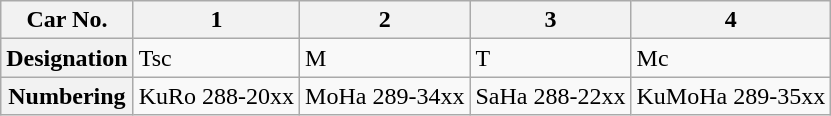<table class="wikitable">
<tr>
<th>Car No.</th>
<th>1</th>
<th>2</th>
<th>3</th>
<th>4</th>
</tr>
<tr>
<th>Designation</th>
<td>Tsc</td>
<td>M</td>
<td>T</td>
<td>Mc</td>
</tr>
<tr>
<th>Numbering</th>
<td>KuRo 288-20xx</td>
<td>MoHa 289-34xx</td>
<td>SaHa 288-22xx</td>
<td>KuMoHa 289-35xx</td>
</tr>
</table>
